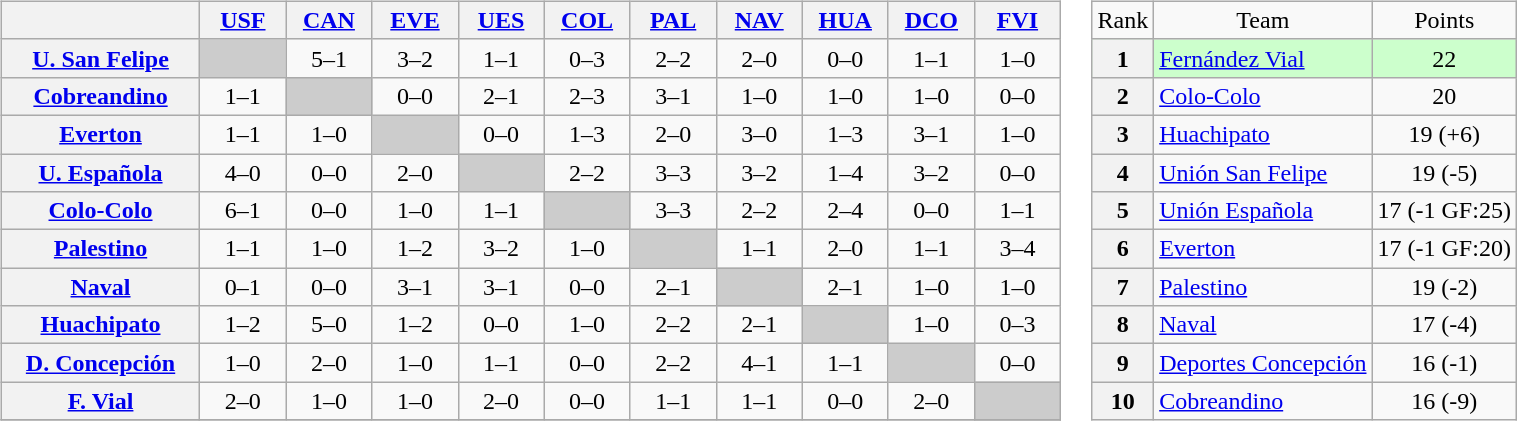<table>
<tr>
<td><br><table class="wikitable" style="text-align:center">
<tr>
<th width="125"> </th>
<th width="50"><a href='#'>USF</a></th>
<th width="50"><a href='#'>CAN</a></th>
<th width="50"><a href='#'>EVE</a></th>
<th width="50"><a href='#'>UES</a></th>
<th width="50"><a href='#'>COL</a></th>
<th width="50"><a href='#'>PAL</a></th>
<th width="50"><a href='#'>NAV</a></th>
<th width="50"><a href='#'>HUA</a></th>
<th width="50"><a href='#'>DCO</a></th>
<th width="50"><a href='#'>FVI</a></th>
</tr>
<tr>
<th><a href='#'>U. San Felipe</a></th>
<td bgcolor="#CCCCCC"></td>
<td>5–1</td>
<td>3–2</td>
<td>1–1</td>
<td>0–3</td>
<td>2–2</td>
<td>2–0</td>
<td>0–0</td>
<td>1–1</td>
<td>1–0</td>
</tr>
<tr>
<th><a href='#'>Cobreandino</a></th>
<td>1–1</td>
<td bgcolor="#CCCCCC"></td>
<td>0–0</td>
<td>2–1</td>
<td>2–3</td>
<td>3–1</td>
<td>1–0</td>
<td>1–0</td>
<td>1–0</td>
<td>0–0</td>
</tr>
<tr>
<th><a href='#'>Everton</a></th>
<td>1–1</td>
<td>1–0</td>
<td bgcolor="#CCCCCC"></td>
<td>0–0</td>
<td>1–3</td>
<td>2–0</td>
<td>3–0</td>
<td>1–3</td>
<td>3–1</td>
<td>1–0</td>
</tr>
<tr>
<th><a href='#'>U. Española</a></th>
<td>4–0</td>
<td>0–0</td>
<td>2–0</td>
<td bgcolor="#CCCCCC"></td>
<td>2–2</td>
<td>3–3</td>
<td>3–2</td>
<td>1–4</td>
<td>3–2</td>
<td>0–0</td>
</tr>
<tr>
<th><a href='#'>Colo-Colo</a></th>
<td>6–1</td>
<td>0–0</td>
<td>1–0</td>
<td>1–1</td>
<td bgcolor="#CCCCCC"></td>
<td>3–3</td>
<td>2–2</td>
<td>2–4</td>
<td>0–0</td>
<td>1–1</td>
</tr>
<tr>
<th><a href='#'>Palestino</a></th>
<td>1–1</td>
<td>1–0</td>
<td>1–2</td>
<td>3–2</td>
<td>1–0</td>
<td bgcolor="#CCCCCC"></td>
<td>1–1</td>
<td>2–0</td>
<td>1–1</td>
<td>3–4</td>
</tr>
<tr>
<th><a href='#'>Naval</a></th>
<td>0–1</td>
<td>0–0</td>
<td>3–1</td>
<td>3–1</td>
<td>0–0</td>
<td>2–1</td>
<td bgcolor="#CCCCCC"></td>
<td>2–1</td>
<td>1–0</td>
<td>1–0</td>
</tr>
<tr>
<th><a href='#'>Huachipato</a></th>
<td>1–2</td>
<td>5–0</td>
<td>1–2</td>
<td>0–0</td>
<td>1–0</td>
<td>2–2</td>
<td>2–1</td>
<td bgcolor="#CCCCCC"></td>
<td>1–0</td>
<td>0–3</td>
</tr>
<tr>
<th><a href='#'>D. Concepción</a></th>
<td>1–0</td>
<td>2–0</td>
<td>1–0</td>
<td>1–1</td>
<td>0–0</td>
<td>2–2</td>
<td>4–1</td>
<td>1–1</td>
<td bgcolor="#CCCCCC"></td>
<td>0–0</td>
</tr>
<tr>
<th><a href='#'>F. Vial</a></th>
<td>2–0</td>
<td>1–0</td>
<td>1–0</td>
<td>2–0</td>
<td>0–0</td>
<td>1–1</td>
<td>1–1</td>
<td>0–0</td>
<td>2–0</td>
<td bgcolor="#CCCCCC"></td>
</tr>
<tr>
</tr>
</table>
</td>
<td><br><table class="wikitable" style="text-align: center;">
<tr>
<td>Rank</td>
<td>Team</td>
<td>Points</td>
</tr>
<tr bgcolor="#ccffcc">
<th>1</th>
<td style="text-align: left;"><a href='#'>Fernández Vial</a></td>
<td>22</td>
</tr>
<tr>
<th>2</th>
<td style="text-align: left;"><a href='#'>Colo-Colo</a></td>
<td>20</td>
</tr>
<tr>
<th>3</th>
<td style="text-align: left;"><a href='#'>Huachipato</a></td>
<td>19 (+6)</td>
</tr>
<tr>
<th>4</th>
<td style="text-align: left;"><a href='#'>Unión San Felipe</a></td>
<td>19 (-5)</td>
</tr>
<tr>
<th>5</th>
<td style="text-align: left;"><a href='#'>Unión Española</a></td>
<td>17 (-1 GF:25)</td>
</tr>
<tr>
<th>6</th>
<td style="text-align: left;"><a href='#'>Everton</a></td>
<td>17 (-1 GF:20)</td>
</tr>
<tr>
<th>7</th>
<td style="text-align: left;"><a href='#'>Palestino</a></td>
<td>19 (-2)</td>
</tr>
<tr>
<th>8</th>
<td style="text-align: left;"><a href='#'>Naval</a></td>
<td>17 (-4)</td>
</tr>
<tr>
<th>9</th>
<td style="text-align: left;"><a href='#'>Deportes Concepción</a></td>
<td>16 (-1)</td>
</tr>
<tr>
<th>10</th>
<td style="text-align: left;"><a href='#'>Cobreandino</a></td>
<td>16 (-9)</td>
</tr>
</table>
</td>
</tr>
</table>
